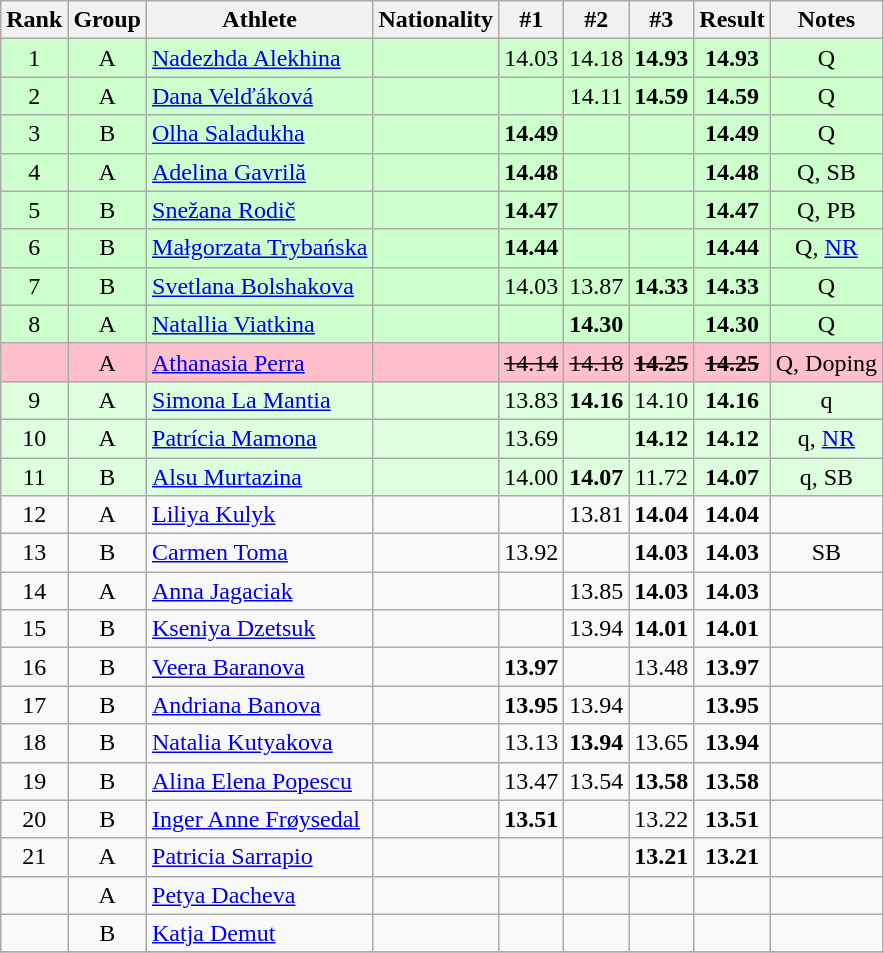<table class="wikitable sortable" style="text-align:center">
<tr>
<th>Rank</th>
<th>Group</th>
<th>Athlete</th>
<th>Nationality</th>
<th>#1</th>
<th>#2</th>
<th>#3</th>
<th>Result</th>
<th>Notes</th>
</tr>
<tr bgcolor=ccffcc>
<td>1</td>
<td>A</td>
<td align="left"><a href='#'>Nadezhda Alekhina</a></td>
<td align=left></td>
<td>14.03</td>
<td>14.18</td>
<td><strong>14.93</strong></td>
<td><strong>14.93</strong></td>
<td>Q</td>
</tr>
<tr bgcolor=ccffcc>
<td>2</td>
<td>A</td>
<td align="left"><a href='#'>Dana Velďáková</a></td>
<td align=left></td>
<td></td>
<td>14.11</td>
<td><strong>14.59</strong></td>
<td><strong>14.59</strong></td>
<td>Q</td>
</tr>
<tr bgcolor=ccffcc>
<td>3</td>
<td>B</td>
<td align="left"><a href='#'>Olha Saladukha</a></td>
<td align=left></td>
<td><strong>14.49</strong></td>
<td></td>
<td></td>
<td><strong>14.49</strong></td>
<td>Q</td>
</tr>
<tr bgcolor=ccffcc>
<td>4</td>
<td>A</td>
<td align="left"><a href='#'>Adelina Gavrilă</a></td>
<td align=left></td>
<td><strong>14.48</strong></td>
<td></td>
<td></td>
<td><strong>14.48</strong></td>
<td>Q, SB</td>
</tr>
<tr bgcolor=ccffcc>
<td>5</td>
<td>B</td>
<td align="left"><a href='#'>Snežana Rodič</a></td>
<td align=left></td>
<td><strong>14.47</strong></td>
<td></td>
<td></td>
<td><strong>14.47</strong></td>
<td>Q, PB</td>
</tr>
<tr bgcolor=ccffcc>
<td>6</td>
<td>B</td>
<td align="left"><a href='#'>Małgorzata Trybańska</a></td>
<td align=left></td>
<td><strong>14.44</strong></td>
<td></td>
<td></td>
<td><strong>14.44</strong></td>
<td>Q, <a href='#'>NR</a></td>
</tr>
<tr bgcolor=ccffcc>
<td>7</td>
<td>B</td>
<td align="left"><a href='#'>Svetlana Bolshakova</a></td>
<td align=left></td>
<td>14.03</td>
<td>13.87</td>
<td><strong>14.33</strong></td>
<td><strong>14.33</strong></td>
<td>Q</td>
</tr>
<tr bgcolor=ccffcc>
<td>8</td>
<td>A</td>
<td align="left"><a href='#'>Natallia Viatkina</a></td>
<td align=left></td>
<td></td>
<td><strong>14.30</strong></td>
<td></td>
<td><strong>14.30</strong></td>
<td>Q</td>
</tr>
<tr bgcolor=pink>
<td></td>
<td>A</td>
<td align="left"><a href='#'>Athanasia Perra</a></td>
<td align=left></td>
<td><s>14.14 </s></td>
<td><s>14.18 </s></td>
<td><s><strong>14.25</strong> </s></td>
<td><s><strong>14.25</strong> </s></td>
<td>Q, Doping</td>
</tr>
<tr bgcolor=ddffdd>
<td>9</td>
<td>A</td>
<td align="left"><a href='#'>Simona La Mantia</a></td>
<td align=left></td>
<td>13.83</td>
<td><strong>14.16</strong></td>
<td>14.10</td>
<td><strong>14.16</strong></td>
<td>q</td>
</tr>
<tr bgcolor=ddffdd>
<td>10</td>
<td>A</td>
<td align="left"><a href='#'>Patrícia Mamona</a></td>
<td align=left></td>
<td>13.69</td>
<td></td>
<td><strong>14.12</strong></td>
<td><strong>14.12</strong></td>
<td>q, <a href='#'>NR</a></td>
</tr>
<tr bgcolor=ddffdd>
<td>11</td>
<td>B</td>
<td align="left"><a href='#'>Alsu Murtazina</a></td>
<td align=left></td>
<td>14.00</td>
<td><strong>14.07</strong></td>
<td>11.72</td>
<td><strong>14.07</strong></td>
<td>q, SB</td>
</tr>
<tr>
<td>12</td>
<td>A</td>
<td align="left"><a href='#'>Liliya Kulyk</a></td>
<td align=left></td>
<td></td>
<td>13.81</td>
<td><strong>14.04</strong></td>
<td><strong>14.04</strong></td>
<td></td>
</tr>
<tr>
<td>13</td>
<td>B</td>
<td align="left"><a href='#'>Carmen Toma</a></td>
<td align=left></td>
<td>13.92</td>
<td></td>
<td><strong>14.03</strong></td>
<td><strong>14.03</strong></td>
<td>SB</td>
</tr>
<tr>
<td>14</td>
<td>A</td>
<td align="left"><a href='#'>Anna Jagaciak</a></td>
<td align=left></td>
<td></td>
<td>13.85</td>
<td><strong>14.03</strong></td>
<td><strong>14.03</strong></td>
<td></td>
</tr>
<tr>
<td>15</td>
<td>B</td>
<td align="left"><a href='#'>Kseniya Dzetsuk</a></td>
<td align=left></td>
<td></td>
<td>13.94</td>
<td><strong>14.01</strong></td>
<td><strong>14.01</strong></td>
<td></td>
</tr>
<tr>
<td>16</td>
<td>B</td>
<td align="left"><a href='#'>Veera Baranova</a></td>
<td align=left></td>
<td><strong>13.97</strong></td>
<td></td>
<td>13.48</td>
<td><strong>13.97</strong></td>
<td></td>
</tr>
<tr>
<td>17</td>
<td>B</td>
<td align="left"><a href='#'>Andriana Banova</a></td>
<td align=left></td>
<td><strong>13.95</strong></td>
<td>13.94</td>
<td></td>
<td><strong>13.95</strong></td>
<td></td>
</tr>
<tr>
<td>18</td>
<td>B</td>
<td align="left"><a href='#'>Natalia Kutyakova</a></td>
<td align=left></td>
<td>13.13</td>
<td><strong>13.94</strong></td>
<td>13.65</td>
<td><strong>13.94</strong></td>
<td></td>
</tr>
<tr>
<td>19</td>
<td>B</td>
<td align="left"><a href='#'>Alina Elena Popescu</a></td>
<td align=left></td>
<td>13.47</td>
<td>13.54</td>
<td><strong>13.58</strong></td>
<td><strong>13.58</strong></td>
<td></td>
</tr>
<tr>
<td>20</td>
<td>B</td>
<td align="left"><a href='#'>Inger Anne Frøysedal</a></td>
<td align=left></td>
<td><strong>13.51</strong></td>
<td></td>
<td>13.22</td>
<td><strong>13.51</strong></td>
<td></td>
</tr>
<tr>
<td>21</td>
<td>A</td>
<td align="left"><a href='#'>Patricia Sarrapio</a></td>
<td align=left></td>
<td></td>
<td></td>
<td><strong>13.21</strong></td>
<td><strong>13.21</strong></td>
<td></td>
</tr>
<tr>
<td></td>
<td>A</td>
<td align="left"><a href='#'>Petya Dacheva</a></td>
<td align=left></td>
<td></td>
<td></td>
<td></td>
<td><strong></strong></td>
<td></td>
</tr>
<tr>
<td></td>
<td>B</td>
<td align="left"><a href='#'>Katja Demut</a></td>
<td align=left></td>
<td></td>
<td></td>
<td></td>
<td><strong></strong></td>
<td></td>
</tr>
<tr>
</tr>
</table>
